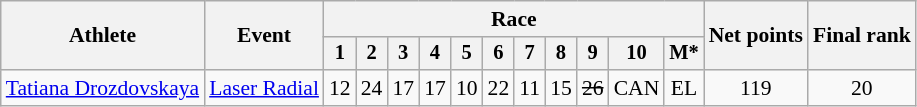<table class="wikitable" style="font-size:90%">
<tr>
<th rowspan="2">Athlete</th>
<th rowspan="2">Event</th>
<th colspan=11>Race</th>
<th rowspan=2>Net points</th>
<th rowspan=2>Final rank</th>
</tr>
<tr style="font-size:95%">
<th>1</th>
<th>2</th>
<th>3</th>
<th>4</th>
<th>5</th>
<th>6</th>
<th>7</th>
<th>8</th>
<th>9</th>
<th>10</th>
<th>M*</th>
</tr>
<tr align=center>
<td align=left><a href='#'>Tatiana Drozdovskaya</a></td>
<td align=left><a href='#'>Laser Radial</a></td>
<td>12</td>
<td>24</td>
<td>17</td>
<td>17</td>
<td>10</td>
<td>22</td>
<td>11</td>
<td>15</td>
<td><s>26</s></td>
<td>CAN</td>
<td>EL</td>
<td>119</td>
<td>20</td>
</tr>
</table>
